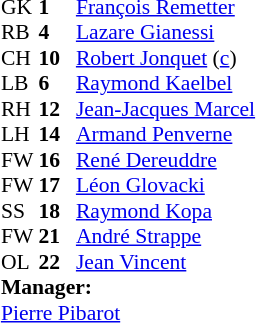<table cellspacing="0" cellpadding="0" style="font-size:90%; margin:auto;">
<tr>
<th width=25></th>
<th width=25></th>
</tr>
<tr>
<td>GK</td>
<td><strong>1</strong></td>
<td><a href='#'>François Remetter</a></td>
</tr>
<tr>
<td>RB</td>
<td><strong>4</strong></td>
<td><a href='#'>Lazare Gianessi</a></td>
</tr>
<tr>
<td>CH</td>
<td><strong>10</strong></td>
<td><a href='#'>Robert Jonquet</a> (<a href='#'>c</a>)</td>
</tr>
<tr>
<td>LB</td>
<td><strong>6</strong></td>
<td><a href='#'>Raymond Kaelbel</a></td>
</tr>
<tr>
<td>RH</td>
<td><strong>12</strong></td>
<td><a href='#'>Jean-Jacques Marcel</a></td>
</tr>
<tr>
<td>LH</td>
<td><strong>14</strong></td>
<td><a href='#'>Armand Penverne</a></td>
</tr>
<tr>
<td>FW</td>
<td><strong>16</strong></td>
<td><a href='#'>René Dereuddre</a></td>
</tr>
<tr>
<td>FW</td>
<td><strong>17</strong></td>
<td><a href='#'>Léon Glovacki</a></td>
</tr>
<tr>
<td>SS</td>
<td><strong>18</strong></td>
<td><a href='#'>Raymond Kopa</a></td>
</tr>
<tr>
<td>FW</td>
<td><strong>21</strong></td>
<td><a href='#'>André Strappe</a></td>
</tr>
<tr>
<td>OL</td>
<td><strong>22</strong></td>
<td><a href='#'>Jean Vincent</a></td>
</tr>
<tr>
<td colspan=3><strong>Manager:</strong></td>
</tr>
<tr>
<td colspan=4> <a href='#'>Pierre Pibarot</a></td>
</tr>
</table>
